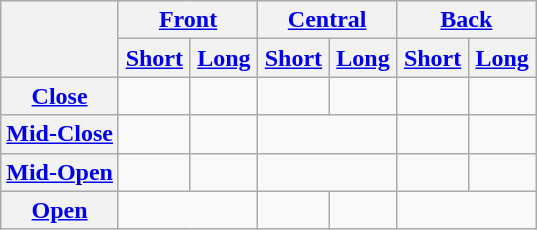<table class= "wikitable" style="text-align: center;">
<tr>
<th colspan= 3 rowspan=2></th>
<th colspan= 2><a href='#'>Front</a></th>
<th colspan= 2><a href='#'>Central</a></th>
<th colspan= 2><a href='#'>Back</a></th>
</tr>
<tr>
<th colspan= 1><a href='#'>Short</a></th>
<th colspan= 1><a href='#'>Long</a></th>
<th codspan= 1><a href='#'>Short</a></th>
<th colspan= 1><a href='#'>Long</a></th>
<th colspan= 1><a href='#'>Short</a></th>
<th colspan= 1><a href='#'>Long</a></th>
</tr>
<tr>
<th colspan= 3><a href='#'>Close</a></th>
<td></td>
<td></td>
<td></td>
<td></td>
<td></td>
<td></td>
</tr>
<tr>
<th colspan= 3 width= 22%><a href='#'>Mid-Close</a></th>
<td></td>
<td></td>
<td colspan= 2></td>
<td></td>
<td></td>
</tr>
<tr>
<th colspan= 3><a href='#'>Mid-Open</a></th>
<td></td>
<td></td>
<td colspan= 2></td>
<td></td>
<td></td>
</tr>
<tr>
<th colspan= 3><a href='#'>Open</a></th>
<td colspan= 2></td>
<td></td>
<td></td>
<td colspan= 2></td>
</tr>
</table>
